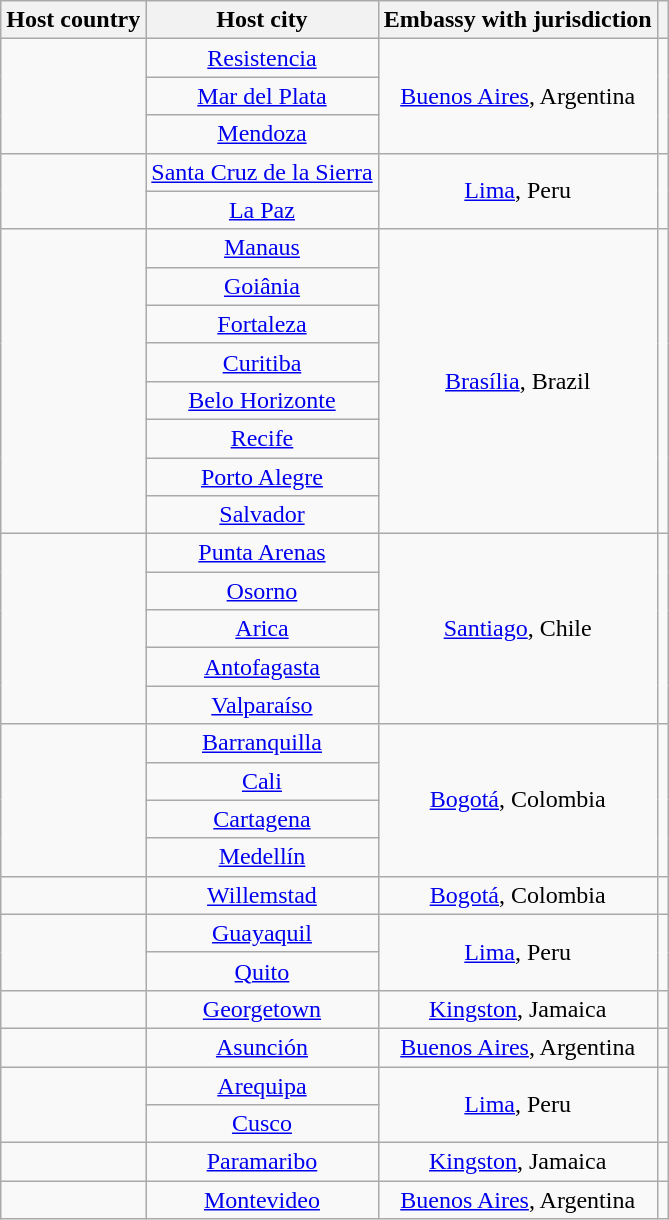<table class="wikitable plainrowheaders" style="text-align:center;">
<tr>
<th scope="col">Host country</th>
<th scope="col">Host city</th>
<th>Embassy with jurisdiction</th>
<th scope="col"></th>
</tr>
<tr>
<td rowspan="3"></td>
<td><a href='#'>Resistencia</a></td>
<td rowspan="3"><a href='#'>Buenos Aires</a>, Argentina</td>
<td rowspan="3"></td>
</tr>
<tr>
<td><a href='#'>Mar del Plata</a></td>
</tr>
<tr>
<td><a href='#'>Mendoza</a></td>
</tr>
<tr>
<td rowspan="2"></td>
<td><a href='#'>Santa Cruz de la Sierra</a></td>
<td rowspan="2"><a href='#'>Lima</a>, Peru</td>
<td rowspan="2"></td>
</tr>
<tr>
<td><a href='#'>La Paz</a></td>
</tr>
<tr>
<td rowspan="8"></td>
<td><a href='#'>Manaus</a></td>
<td rowspan="8"><a href='#'>Brasília</a>, Brazil</td>
<td rowspan="8"></td>
</tr>
<tr>
<td><a href='#'>Goiânia</a></td>
</tr>
<tr>
<td><a href='#'>Fortaleza</a></td>
</tr>
<tr>
<td><a href='#'>Curitiba</a></td>
</tr>
<tr>
<td><a href='#'>Belo Horizonte</a></td>
</tr>
<tr>
<td><a href='#'>Recife</a></td>
</tr>
<tr>
<td><a href='#'>Porto Alegre</a></td>
</tr>
<tr>
<td><a href='#'>Salvador</a></td>
</tr>
<tr>
<td rowspan="5"></td>
<td><a href='#'>Punta Arenas</a></td>
<td rowspan="5"><a href='#'>Santiago</a>, Chile</td>
<td rowspan="5"></td>
</tr>
<tr>
<td><a href='#'>Osorno</a></td>
</tr>
<tr>
<td><a href='#'>Arica</a></td>
</tr>
<tr>
<td><a href='#'>Antofagasta</a></td>
</tr>
<tr>
<td><a href='#'>Valparaíso</a></td>
</tr>
<tr>
<td rowspan="4"></td>
<td><a href='#'>Barranquilla</a></td>
<td rowspan="4"><a href='#'>Bogotá</a>, Colombia</td>
<td rowspan="4"></td>
</tr>
<tr>
<td><a href='#'>Cali</a></td>
</tr>
<tr>
<td><a href='#'>Cartagena</a></td>
</tr>
<tr>
<td><a href='#'>Medellín</a></td>
</tr>
<tr>
<td></td>
<td><a href='#'>Willemstad</a></td>
<td><a href='#'>Bogotá</a>, Colombia</td>
<td></td>
</tr>
<tr>
<td rowspan="2"></td>
<td><a href='#'>Guayaquil</a></td>
<td rowspan="2"><a href='#'>Lima</a>, Peru</td>
<td rowspan="2"></td>
</tr>
<tr>
<td><a href='#'>Quito</a></td>
</tr>
<tr>
<td></td>
<td><a href='#'>Georgetown</a></td>
<td><a href='#'>Kingston</a>, Jamaica</td>
<td></td>
</tr>
<tr>
<td></td>
<td><a href='#'>Asunción</a></td>
<td><a href='#'>Buenos Aires</a>, Argentina</td>
<td></td>
</tr>
<tr>
<td rowspan="2"></td>
<td><a href='#'>Arequipa</a></td>
<td rowspan="2"><a href='#'>Lima</a>, Peru</td>
<td rowspan="2"></td>
</tr>
<tr>
<td><a href='#'>Cusco</a></td>
</tr>
<tr>
<td></td>
<td><a href='#'>Paramaribo</a></td>
<td><a href='#'>Kingston</a>, Jamaica</td>
<td></td>
</tr>
<tr>
<td></td>
<td><a href='#'>Montevideo</a></td>
<td><a href='#'>Buenos Aires</a>, Argentina</td>
<td></td>
</tr>
</table>
